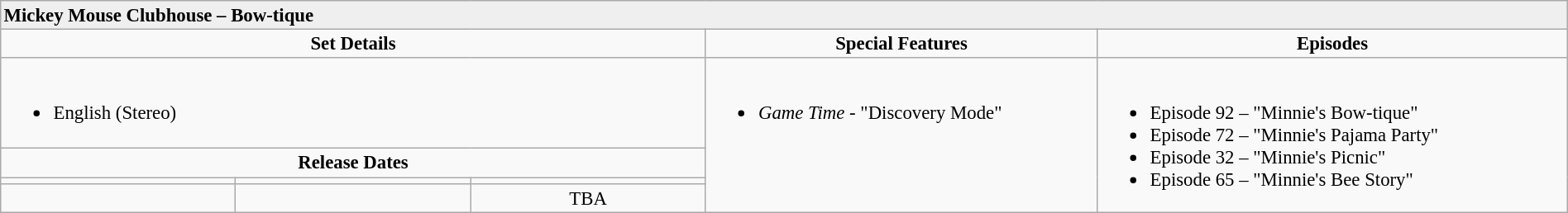<table border="2" cellpadding="2" cellspacing="0" style="width:100%; margin:0 1em 0 0; background:#f9f9f9; border:1px #aaa solid; border-collapse:collapse; font-size:95%;">
<tr style="background:#EFEFEF">
<td colspan="7"><strong>Mickey Mouse Clubhouse – Bow-tique</strong></td>
</tr>
<tr style="text-align:center;">
<td style="width:45%;" colspan="3"><strong>Set Details</strong></td>
<td style="width:25%; "><strong>Special Features</strong></td>
<td style="width:30%; "><strong>Episodes</strong></td>
</tr>
<tr valign="top">
<td colspan="3" style="text-align:left;"><br><ul><li>English (Stereo)</li></ul></td>
<td rowspan="4" style="text-align:left;"><br><ul><li><em>Game Time</em> - "Discovery Mode"</li></ul></td>
<td rowspan="4" style="text-align:left;"><br><ul><li>Episode 92 – "Minnie's Bow-tique"</li><li>Episode 72 – "Minnie's Pajama Party"</li><li>Episode 32 – "Minnie's Picnic"</li><li>Episode 65 – "Minnie's Bee Story"</li></ul></td>
</tr>
<tr>
<td colspan="3"  style="width:45%; text-align:center;"><strong>Release Dates</strong></td>
</tr>
<tr style="text-align:center;">
<td style="width:15%; "></td>
<td style="width:15%; "></td>
<td style="width:15%; "></td>
</tr>
<tr>
<td style="text-align:center;"></td>
<td style="text-align:center;"></td>
<td style="text-align:center;">TBA</td>
</tr>
</table>
